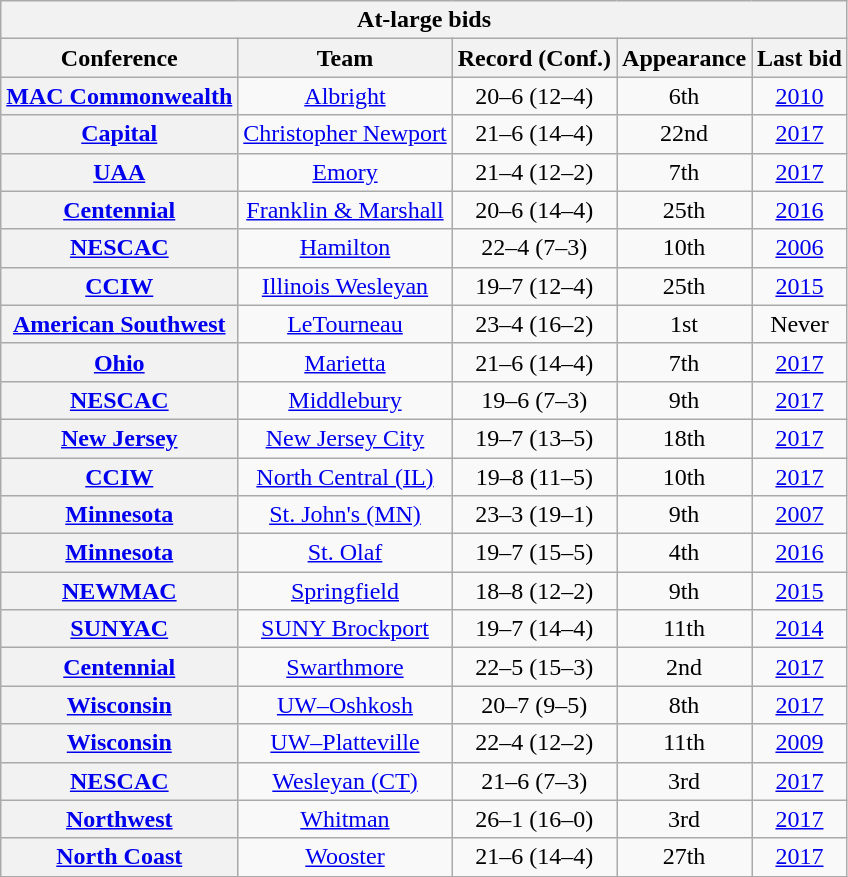<table class="wikitable sortable plainrowheaders" style="text-align:center;">
<tr>
<th colspan="8" style=>At-large bids</th>
</tr>
<tr>
<th scope="col">Conference</th>
<th scope="col">Team</th>
<th scope="col">Record (Conf.)</th>
<th scope="col" data-sort-type="number">Appearance</th>
<th scope="col">Last bid</th>
</tr>
<tr>
<th><a href='#'>MAC Commonwealth</a></th>
<td><a href='#'>Albright</a></td>
<td>20–6 (12–4)</td>
<td>6th</td>
<td><a href='#'>2010</a></td>
</tr>
<tr>
<th><a href='#'>Capital</a></th>
<td><a href='#'>Christopher Newport</a></td>
<td>21–6 (14–4)</td>
<td>22nd</td>
<td><a href='#'>2017</a></td>
</tr>
<tr>
<th><a href='#'>UAA</a></th>
<td><a href='#'>Emory</a></td>
<td>21–4 (12–2)</td>
<td>7th</td>
<td><a href='#'>2017</a></td>
</tr>
<tr>
<th><a href='#'>Centennial</a></th>
<td><a href='#'>Franklin & Marshall</a></td>
<td>20–6 (14–4)</td>
<td>25th</td>
<td><a href='#'>2016</a></td>
</tr>
<tr>
<th><a href='#'>NESCAC</a></th>
<td><a href='#'>Hamilton</a></td>
<td>22–4 (7–3)</td>
<td>10th</td>
<td><a href='#'>2006</a></td>
</tr>
<tr>
<th><a href='#'>CCIW</a></th>
<td><a href='#'>Illinois Wesleyan</a></td>
<td>19–7 (12–4)</td>
<td>25th</td>
<td><a href='#'>2015</a></td>
</tr>
<tr>
<th><a href='#'>American Southwest</a></th>
<td><a href='#'>LeTourneau</a></td>
<td>23–4 (16–2)</td>
<td>1st</td>
<td>Never</td>
</tr>
<tr>
<th><a href='#'>Ohio</a></th>
<td><a href='#'>Marietta</a></td>
<td>21–6 (14–4)</td>
<td>7th</td>
<td><a href='#'>2017</a></td>
</tr>
<tr>
<th><a href='#'>NESCAC</a></th>
<td><a href='#'>Middlebury</a></td>
<td>19–6 (7–3)</td>
<td>9th</td>
<td><a href='#'>2017</a></td>
</tr>
<tr>
<th><a href='#'>New Jersey</a></th>
<td><a href='#'>New Jersey City</a></td>
<td>19–7 (13–5)</td>
<td>18th</td>
<td><a href='#'>2017</a></td>
</tr>
<tr>
<th><a href='#'>CCIW</a></th>
<td><a href='#'>North Central (IL)</a></td>
<td>19–8 (11–5)</td>
<td>10th</td>
<td><a href='#'>2017</a></td>
</tr>
<tr>
<th><a href='#'>Minnesota</a></th>
<td><a href='#'>St. John's (MN)</a></td>
<td>23–3 (19–1)</td>
<td>9th</td>
<td><a href='#'>2007</a></td>
</tr>
<tr>
<th><a href='#'>Minnesota</a></th>
<td><a href='#'>St. Olaf</a></td>
<td>19–7 (15–5)</td>
<td>4th</td>
<td><a href='#'>2016</a></td>
</tr>
<tr>
<th><a href='#'>NEWMAC</a></th>
<td><a href='#'>Springfield</a></td>
<td>18–8 (12–2)</td>
<td>9th</td>
<td><a href='#'>2015</a></td>
</tr>
<tr>
<th><a href='#'>SUNYAC</a></th>
<td><a href='#'>SUNY Brockport</a></td>
<td>19–7 (14–4)</td>
<td>11th</td>
<td><a href='#'>2014</a></td>
</tr>
<tr>
<th><a href='#'>Centennial</a></th>
<td><a href='#'>Swarthmore</a></td>
<td>22–5 (15–3)</td>
<td>2nd</td>
<td><a href='#'>2017</a></td>
</tr>
<tr>
<th><a href='#'>Wisconsin</a></th>
<td><a href='#'>UW–Oshkosh</a></td>
<td>20–7 (9–5)</td>
<td>8th</td>
<td><a href='#'>2017</a></td>
</tr>
<tr>
<th><a href='#'>Wisconsin</a></th>
<td><a href='#'>UW–Platteville</a></td>
<td>22–4 (12–2)</td>
<td>11th</td>
<td><a href='#'>2009</a></td>
</tr>
<tr>
<th><a href='#'>NESCAC</a></th>
<td><a href='#'>Wesleyan (CT)</a></td>
<td>21–6 (7–3)</td>
<td>3rd</td>
<td><a href='#'>2017</a></td>
</tr>
<tr>
<th><a href='#'>Northwest</a></th>
<td><a href='#'>Whitman</a></td>
<td>26–1 (16–0)</td>
<td>3rd</td>
<td><a href='#'>2017</a></td>
</tr>
<tr>
<th><a href='#'>North Coast</a></th>
<td><a href='#'>Wooster</a></td>
<td>21–6 (14–4)</td>
<td>27th</td>
<td><a href='#'>2017</a></td>
</tr>
</table>
